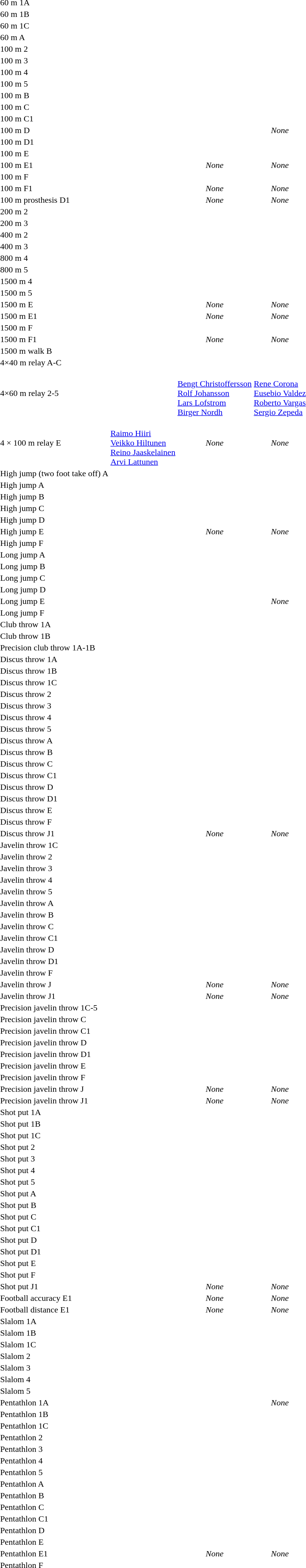<table>
<tr>
<td>60 m 1A<br></td>
<td></td>
<td></td>
<td></td>
</tr>
<tr>
<td>60 m 1B<br></td>
<td></td>
<td></td>
<td></td>
</tr>
<tr>
<td>60 m 1C<br></td>
<td></td>
<td></td>
<td></td>
</tr>
<tr>
<td rowspan="2">60 m A<br></td>
<td rowspan="2"></td>
<td></td>
<td rowspan="2"></td>
</tr>
<tr>
<td></td>
</tr>
<tr>
<td>100 m 2<br></td>
<td></td>
<td></td>
<td></td>
</tr>
<tr>
<td>100 m 3<br></td>
<td></td>
<td></td>
<td></td>
</tr>
<tr>
<td>100 m 4<br></td>
<td></td>
<td></td>
<td></td>
</tr>
<tr>
<td>100 m 5<br></td>
<td></td>
<td></td>
<td></td>
</tr>
<tr>
<td>100 m B<br></td>
<td></td>
<td></td>
<td></td>
</tr>
<tr>
<td>100 m C<br></td>
<td></td>
<td></td>
<td></td>
</tr>
<tr>
<td>100 m C1<br></td>
<td></td>
<td></td>
<td></td>
</tr>
<tr>
<td>100 m D<br></td>
<td></td>
<td></td>
<td align="center"><em>None</em></td>
</tr>
<tr>
<td>100 m D1<br></td>
<td></td>
<td></td>
<td></td>
</tr>
<tr>
<td>100 m E<br></td>
<td></td>
<td></td>
<td></td>
</tr>
<tr>
<td>100 m E1<br></td>
<td></td>
<td align="center"><em>None</em></td>
<td align="center"><em>None</em></td>
</tr>
<tr>
<td>100 m F<br></td>
<td></td>
<td></td>
<td></td>
</tr>
<tr>
<td>100 m F1<br></td>
<td></td>
<td align="center"><em>None</em></td>
<td align="center"><em>None</em></td>
</tr>
<tr>
<td>100 m prosthesis D1<br></td>
<td></td>
<td align="center"><em>None</em></td>
<td align="center"><em>None</em></td>
</tr>
<tr>
<td>200 m 2<br></td>
<td></td>
<td></td>
<td></td>
</tr>
<tr>
<td>200 m 3<br></td>
<td></td>
<td></td>
<td></td>
</tr>
<tr>
<td>400 m 2<br></td>
<td></td>
<td></td>
<td></td>
</tr>
<tr>
<td>400 m 3<br></td>
<td></td>
<td></td>
<td></td>
</tr>
<tr>
<td>800 m 4<br></td>
<td></td>
<td></td>
<td></td>
</tr>
<tr>
<td>800 m 5<br></td>
<td></td>
<td></td>
<td></td>
</tr>
<tr>
<td>1500 m 4<br></td>
<td></td>
<td></td>
<td></td>
</tr>
<tr>
<td>1500 m 5<br></td>
<td></td>
<td></td>
<td></td>
</tr>
<tr>
<td>1500 m E<br></td>
<td></td>
<td align="center"><em>None</em></td>
<td align="center"><em>None</em></td>
</tr>
<tr>
<td>1500 m E1<br></td>
<td></td>
<td align="center"><em>None</em></td>
<td align="center"><em>None</em></td>
</tr>
<tr>
<td>1500 m F<br></td>
<td></td>
<td></td>
<td></td>
</tr>
<tr>
<td>1500 m F1<br></td>
<td></td>
<td align="center"><em>None</em></td>
<td align="center"><em>None</em></td>
</tr>
<tr>
<td>1500 m walk B<br></td>
<td></td>
<td></td>
<td></td>
</tr>
<tr>
<td>4×40 m relay A-C<br></td>
<td></td>
<td></td>
<td></td>
</tr>
<tr>
<td>4×60 m relay 2-5<br></td>
<td valign=top></td>
<td valign=top> <br> <a href='#'>Bengt Christoffersson</a> <br> <a href='#'>Rolf Johansson</a> <br> <a href='#'>Lars Lofstrom</a> <br> <a href='#'>Birger Nordh</a></td>
<td valign=top> <br> <a href='#'>Rene Corona</a> <br> <a href='#'>Eusebio Valdez</a> <br> <a href='#'>Roberto Vargas</a> <br> <a href='#'>Sergio Zepeda</a></td>
</tr>
<tr>
<td>4 × 100 m relay E<br></td>
<td valign=top> <br> <a href='#'>Raimo Hiiri</a> <br> <a href='#'>Veikko Hiltunen</a> <br> <a href='#'>Reino Jaaskelainen</a> <br> <a href='#'>Arvi Lattunen</a></td>
<td align="center"><em>None</em></td>
<td align="center"><em>None</em></td>
</tr>
<tr>
<td>High jump (two foot take off) A<br></td>
<td></td>
<td></td>
<td></td>
</tr>
<tr>
<td>High jump A<br></td>
<td></td>
<td></td>
<td></td>
</tr>
<tr>
<td>High jump B<br></td>
<td></td>
<td></td>
<td></td>
</tr>
<tr>
<td>High jump C<br></td>
<td></td>
<td></td>
<td></td>
</tr>
<tr>
<td>High jump D<br></td>
<td></td>
<td></td>
<td></td>
</tr>
<tr>
<td>High jump E<br></td>
<td></td>
<td align="center"><em>None</em></td>
<td align="center"><em>None</em></td>
</tr>
<tr>
<td>High jump F<br></td>
<td></td>
<td></td>
<td></td>
</tr>
<tr>
<td>Long jump A<br></td>
<td></td>
<td></td>
<td></td>
</tr>
<tr>
<td>Long jump B<br></td>
<td></td>
<td></td>
<td></td>
</tr>
<tr>
<td>Long jump C<br></td>
<td></td>
<td></td>
<td></td>
</tr>
<tr>
<td>Long jump D<br></td>
<td></td>
<td></td>
<td></td>
</tr>
<tr>
<td>Long jump E<br></td>
<td></td>
<td></td>
<td align="center"><em>None</em></td>
</tr>
<tr>
<td>Long jump F<br></td>
<td></td>
<td></td>
<td></td>
</tr>
<tr>
<td>Club throw 1A<br></td>
<td></td>
<td></td>
<td></td>
</tr>
<tr>
<td>Club throw 1B<br></td>
<td></td>
<td></td>
<td></td>
</tr>
<tr>
<td>Precision club throw 1A-1B<br></td>
<td></td>
<td></td>
<td></td>
</tr>
<tr>
<td>Discus throw 1A<br></td>
<td></td>
<td></td>
<td></td>
</tr>
<tr>
<td>Discus throw 1B<br></td>
<td></td>
<td></td>
<td></td>
</tr>
<tr>
<td>Discus throw 1C<br></td>
<td></td>
<td></td>
<td></td>
</tr>
<tr>
<td>Discus throw 2<br></td>
<td></td>
<td></td>
<td></td>
</tr>
<tr>
<td>Discus throw 3<br></td>
<td></td>
<td></td>
<td></td>
</tr>
<tr>
<td>Discus throw 4<br></td>
<td></td>
<td></td>
<td></td>
</tr>
<tr>
<td>Discus throw 5<br></td>
<td></td>
<td></td>
<td></td>
</tr>
<tr>
<td>Discus throw A<br></td>
<td></td>
<td></td>
<td></td>
</tr>
<tr>
<td>Discus throw B<br></td>
<td></td>
<td></td>
<td></td>
</tr>
<tr>
<td>Discus throw C<br></td>
<td></td>
<td></td>
<td></td>
</tr>
<tr>
<td>Discus throw C1<br></td>
<td></td>
<td></td>
<td></td>
</tr>
<tr>
<td>Discus throw D<br></td>
<td></td>
<td></td>
<td></td>
</tr>
<tr>
<td>Discus throw D1<br></td>
<td></td>
<td></td>
<td></td>
</tr>
<tr>
<td>Discus throw E<br></td>
<td></td>
<td></td>
<td></td>
</tr>
<tr>
<td>Discus throw F<br></td>
<td></td>
<td></td>
<td></td>
</tr>
<tr>
<td>Discus throw J1<br></td>
<td></td>
<td align="center"><em>None</em></td>
<td align="center"><em>None</em></td>
</tr>
<tr>
<td>Javelin throw 1C<br></td>
<td></td>
<td></td>
<td></td>
</tr>
<tr>
<td>Javelin throw 2<br></td>
<td></td>
<td></td>
<td></td>
</tr>
<tr>
<td>Javelin throw 3<br></td>
<td></td>
<td></td>
<td></td>
</tr>
<tr>
<td>Javelin throw 4<br></td>
<td></td>
<td></td>
<td></td>
</tr>
<tr>
<td>Javelin throw 5<br></td>
<td></td>
<td></td>
<td></td>
</tr>
<tr>
<td>Javelin throw A<br></td>
<td></td>
<td></td>
<td></td>
</tr>
<tr>
<td>Javelin throw B<br></td>
<td></td>
<td></td>
<td></td>
</tr>
<tr>
<td>Javelin throw C<br></td>
<td></td>
<td></td>
<td></td>
</tr>
<tr>
<td>Javelin throw C1<br></td>
<td></td>
<td></td>
<td></td>
</tr>
<tr>
<td>Javelin throw D<br></td>
<td></td>
<td></td>
<td></td>
</tr>
<tr>
<td>Javelin throw D1<br></td>
<td></td>
<td></td>
<td></td>
</tr>
<tr>
<td>Javelin throw F<br></td>
<td></td>
<td></td>
<td></td>
</tr>
<tr>
<td>Javelin throw J<br></td>
<td></td>
<td align="center"><em>None</em></td>
<td align="center"><em>None</em></td>
</tr>
<tr>
<td>Javelin throw J1<br></td>
<td></td>
<td align="center"><em>None</em></td>
<td align="center"><em>None</em></td>
</tr>
<tr>
<td rowspan="2">Precision javelin throw 1C-5<br></td>
<td></td>
<td rowspan="2"></td>
<td rowspan="2"></td>
</tr>
<tr>
<td></td>
</tr>
<tr>
<td>Precision javelin throw C<br></td>
<td></td>
<td></td>
<td></td>
</tr>
<tr>
<td>Precision javelin throw C1<br></td>
<td></td>
<td></td>
<td></td>
</tr>
<tr>
<td>Precision javelin throw D<br></td>
<td></td>
<td></td>
<td></td>
</tr>
<tr>
<td>Precision javelin throw D1<br></td>
<td></td>
<td></td>
<td></td>
</tr>
<tr>
<td>Precision javelin throw E<br></td>
<td></td>
<td></td>
<td></td>
</tr>
<tr>
<td>Precision javelin throw F<br></td>
<td></td>
<td></td>
<td></td>
</tr>
<tr>
<td>Precision javelin throw J<br></td>
<td></td>
<td align="center"><em>None</em></td>
<td align="center"><em>None</em></td>
</tr>
<tr>
<td>Precision javelin throw J1<br></td>
<td></td>
<td align="center"><em>None</em></td>
<td align="center"><em>None</em></td>
</tr>
<tr>
<td>Shot put 1A<br></td>
<td></td>
<td></td>
<td></td>
</tr>
<tr>
<td>Shot put 1B<br></td>
<td></td>
<td></td>
<td></td>
</tr>
<tr>
<td>Shot put 1C<br></td>
<td></td>
<td></td>
<td></td>
</tr>
<tr>
<td rowspan="2">Shot put 2<br></td>
<td rowspan="2"></td>
<td rowspan="2"></td>
<td></td>
</tr>
<tr>
<td></td>
</tr>
<tr>
<td>Shot put 3<br></td>
<td></td>
<td></td>
<td></td>
</tr>
<tr>
<td>Shot put 4<br></td>
<td></td>
<td></td>
<td></td>
</tr>
<tr>
<td>Shot put 5<br></td>
<td></td>
<td></td>
<td></td>
</tr>
<tr>
<td>Shot put A<br></td>
<td></td>
<td></td>
<td></td>
</tr>
<tr>
<td>Shot put B<br></td>
<td></td>
<td></td>
<td></td>
</tr>
<tr>
<td>Shot put C<br></td>
<td></td>
<td></td>
<td></td>
</tr>
<tr>
<td>Shot put C1<br></td>
<td></td>
<td></td>
<td></td>
</tr>
<tr>
<td>Shot put D<br></td>
<td></td>
<td></td>
<td></td>
</tr>
<tr>
<td>Shot put D1<br></td>
<td></td>
<td></td>
<td></td>
</tr>
<tr>
<td>Shot put E<br></td>
<td></td>
<td></td>
<td></td>
</tr>
<tr>
<td>Shot put F<br></td>
<td></td>
<td></td>
<td></td>
</tr>
<tr>
<td>Shot put J1<br></td>
<td></td>
<td align="center"><em>None</em></td>
<td align="center"><em>None</em></td>
</tr>
<tr>
<td>Football accuracy E1<br></td>
<td></td>
<td align="center"><em>None</em></td>
<td align="center"><em>None</em></td>
</tr>
<tr>
<td>Football distance E1<br></td>
<td></td>
<td align="center"><em>None</em></td>
<td align="center"><em>None</em></td>
</tr>
<tr>
<td>Slalom 1A<br></td>
<td></td>
<td></td>
<td></td>
</tr>
<tr>
<td>Slalom 1B<br></td>
<td></td>
<td></td>
<td></td>
</tr>
<tr>
<td>Slalom 1C<br></td>
<td></td>
<td></td>
<td></td>
</tr>
<tr>
<td rowspan="2">Slalom 2<br></td>
<td rowspan="2"></td>
<td rowspan="2"></td>
<td></td>
</tr>
<tr>
<td></td>
</tr>
<tr>
<td>Slalom 3<br></td>
<td></td>
<td></td>
<td></td>
</tr>
<tr>
<td>Slalom 4<br></td>
<td></td>
<td></td>
<td></td>
</tr>
<tr>
<td>Slalom 5<br></td>
<td></td>
<td></td>
<td></td>
</tr>
<tr>
<td>Pentathlon 1A<br></td>
<td></td>
<td></td>
<td align="center"><em>None</em></td>
</tr>
<tr>
<td>Pentathlon 1B<br></td>
<td></td>
<td></td>
<td></td>
</tr>
<tr>
<td>Pentathlon 1C<br></td>
<td></td>
<td></td>
<td></td>
</tr>
<tr>
<td>Pentathlon 2<br></td>
<td></td>
<td></td>
<td></td>
</tr>
<tr>
<td>Pentathlon 3<br></td>
<td></td>
<td></td>
<td></td>
</tr>
<tr>
<td>Pentathlon 4<br></td>
<td></td>
<td></td>
<td></td>
</tr>
<tr>
<td>Pentathlon 5<br></td>
<td></td>
<td></td>
<td></td>
</tr>
<tr>
<td>Pentathlon A<br></td>
<td></td>
<td></td>
<td></td>
</tr>
<tr>
<td>Pentathlon B<br></td>
<td></td>
<td></td>
<td></td>
</tr>
<tr>
<td>Pentathlon C<br></td>
<td></td>
<td></td>
<td></td>
</tr>
<tr>
<td>Pentathlon C1<br></td>
<td></td>
<td></td>
<td></td>
</tr>
<tr>
<td>Pentathlon D<br></td>
<td></td>
<td></td>
<td></td>
</tr>
<tr>
<td>Pentathlon E<br></td>
<td></td>
<td></td>
<td></td>
</tr>
<tr>
<td>Pentathlon E1<br></td>
<td></td>
<td align="center"><em>None</em></td>
<td align="center"><em>None</em></td>
</tr>
<tr>
<td>Pentathlon F<br></td>
<td></td>
<td></td>
<td></td>
</tr>
</table>
